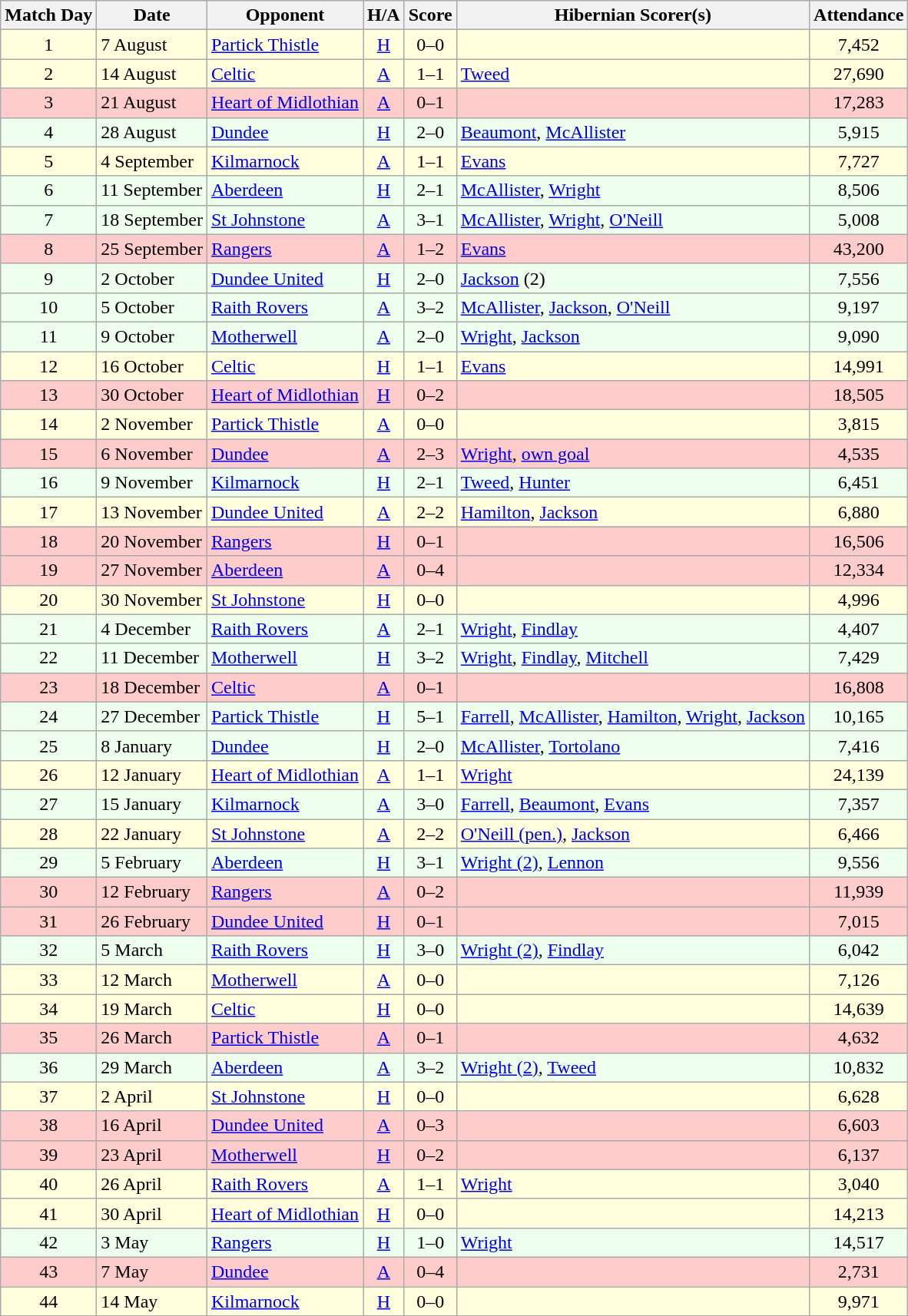<table class="wikitable" style="text-align:center">
<tr>
<th>Match Day</th>
<th>Date</th>
<th>Opponent</th>
<th>H/A</th>
<th>Score</th>
<th>Hibernian Scorer(s)</th>
<th>Attendance</th>
</tr>
<tr bgcolor=#FFFFDD>
<td>1</td>
<td align=left>7 August</td>
<td align=left><a href='#'>Partick Thistle</a></td>
<td><a href='#'>H</a></td>
<td>0–0</td>
<td align=left></td>
<td>7,452</td>
</tr>
<tr bgcolor=#FFFFDD>
<td>2</td>
<td align=left>14 August</td>
<td align=left><a href='#'>Celtic</a></td>
<td><a href='#'>A</a></td>
<td>1–1</td>
<td align=left><a href='#'>Tweed</a></td>
<td>27,690</td>
</tr>
<tr bgcolor=#FFCCCC>
<td>3</td>
<td align=left>21 August</td>
<td align=left><a href='#'>Heart of Midlothian</a></td>
<td><a href='#'>A</a></td>
<td>0–1</td>
<td align=left></td>
<td>17,283</td>
</tr>
<tr bgcolor=#EEFFEE>
<td>4</td>
<td align=left>28 August</td>
<td align=left><a href='#'>Dundee</a></td>
<td><a href='#'>H</a></td>
<td>2–0</td>
<td align=left><a href='#'>Beaumont</a>, <a href='#'>McAllister</a></td>
<td>5,915</td>
</tr>
<tr bgcolor=#FFFFDD>
<td>5</td>
<td align=left>4 September</td>
<td align=left><a href='#'>Kilmarnock</a></td>
<td><a href='#'>A</a></td>
<td>1–1</td>
<td align=left><a href='#'>Evans</a></td>
<td>7,727</td>
</tr>
<tr bgcolor=#EEFFEE>
<td>6</td>
<td align=left>11 September</td>
<td align=left><a href='#'>Aberdeen</a></td>
<td><a href='#'>H</a></td>
<td>2–1</td>
<td align=left><a href='#'>McAllister</a>, <a href='#'>Wright</a></td>
<td>8,506</td>
</tr>
<tr bgcolor=#EEFFEE>
<td>7</td>
<td align=left>18 September</td>
<td align=left><a href='#'>St Johnstone</a></td>
<td><a href='#'>A</a></td>
<td>3–1</td>
<td align=left><a href='#'>McAllister</a>, <a href='#'>Wright</a>, <a href='#'>O'Neill</a></td>
<td>5,008</td>
</tr>
<tr bgcolor=#FFCCCC>
<td>8</td>
<td align=left>25 September</td>
<td align=left><a href='#'>Rangers</a></td>
<td><a href='#'>A</a></td>
<td>1–2</td>
<td align=left><a href='#'>Evans</a></td>
<td>43,200</td>
</tr>
<tr bgcolor=#EEFFEE>
<td>9</td>
<td align=left>2 October</td>
<td align=left><a href='#'>Dundee United</a></td>
<td><a href='#'>H</a></td>
<td>2–0</td>
<td align=left><a href='#'>Jackson</a> (2)</td>
<td>7,556</td>
</tr>
<tr bgcolor=#EEFFEE>
<td>10</td>
<td align=left>5 October</td>
<td align=left><a href='#'>Raith Rovers</a></td>
<td><a href='#'>A</a></td>
<td>3–2</td>
<td align=left><a href='#'>McAllister</a>, <a href='#'>Jackson</a>, <a href='#'>O'Neill</a></td>
<td>9,197</td>
</tr>
<tr bgcolor=#EEFFEE>
<td>11</td>
<td align=left>9 October</td>
<td align=left><a href='#'>Motherwell</a></td>
<td><a href='#'>A</a></td>
<td>2–0</td>
<td align=left><a href='#'>Wright</a>, <a href='#'>Jackson</a></td>
<td>9,090</td>
</tr>
<tr bgcolor=#FFFFDD>
<td>12</td>
<td align=left>16 October</td>
<td align=left><a href='#'>Celtic</a></td>
<td><a href='#'>H</a></td>
<td>1–1</td>
<td align=left><a href='#'>Evans</a></td>
<td>14,991</td>
</tr>
<tr bgcolor=#FFCCCC>
<td>13</td>
<td align=left>30 October</td>
<td align=left><a href='#'>Heart of Midlothian</a></td>
<td><a href='#'>H</a></td>
<td>0–2</td>
<td align=left></td>
<td>18,505</td>
</tr>
<tr bgcolor=#FFFFDD>
<td>14</td>
<td align=left>2 November</td>
<td align=left><a href='#'>Partick Thistle</a></td>
<td><a href='#'>A</a></td>
<td>0–0</td>
<td align=left></td>
<td>3,815</td>
</tr>
<tr bgcolor=#FFCCCC>
<td>15</td>
<td align=left>6 November</td>
<td align=left><a href='#'>Dundee</a></td>
<td><a href='#'>A</a></td>
<td>2–3</td>
<td align=left><a href='#'>Wright</a>, <a href='#'>own goal</a></td>
<td>4,535</td>
</tr>
<tr bgcolor=#EEFFEE>
<td>16</td>
<td align=left>9 November</td>
<td align=left><a href='#'>Kilmarnock</a></td>
<td><a href='#'>H</a></td>
<td>2–1</td>
<td align=left><a href='#'>Tweed</a>, <a href='#'>Hunter</a></td>
<td>6,451</td>
</tr>
<tr bgcolor=#FFFFDD>
<td>17</td>
<td align=left>13 November</td>
<td align=left><a href='#'>Dundee United</a></td>
<td><a href='#'>A</a></td>
<td>2–2</td>
<td align=left><a href='#'>Hamilton</a>, <a href='#'>Jackson</a></td>
<td>6,880</td>
</tr>
<tr bgcolor=#FFCCCC>
<td>18</td>
<td align=left>20 November</td>
<td align=left><a href='#'>Rangers</a></td>
<td><a href='#'>H</a></td>
<td>0–1</td>
<td align=left></td>
<td>16,506</td>
</tr>
<tr bgcolor=#FFCCCC>
<td>19</td>
<td align=left>27 November</td>
<td align=left><a href='#'>Aberdeen</a></td>
<td><a href='#'>A</a></td>
<td>0–4</td>
<td align=left></td>
<td>12,334</td>
</tr>
<tr bgcolor=#FFFFDD>
<td>20</td>
<td align=left>30 November</td>
<td align=left><a href='#'>St Johnstone</a></td>
<td><a href='#'>H</a></td>
<td>0–0</td>
<td align=left></td>
<td>4,996</td>
</tr>
<tr bgcolor=#EEFFEE>
<td>21</td>
<td align=left>4 December</td>
<td align=left><a href='#'>Raith Rovers</a></td>
<td><a href='#'>A</a></td>
<td>2–1</td>
<td align=left><a href='#'>Wright</a>, <a href='#'>Findlay</a></td>
<td>4,407</td>
</tr>
<tr bgcolor=#EEFFEE>
<td>22</td>
<td align=left>11 December</td>
<td align=left><a href='#'>Motherwell</a></td>
<td><a href='#'>H</a></td>
<td>3–2</td>
<td align=left><a href='#'>Wright</a>, <a href='#'>Findlay</a>, <a href='#'>Mitchell</a></td>
<td>7,429</td>
</tr>
<tr bgcolor=#FFCCCC>
<td>23</td>
<td align=left>18 December</td>
<td align=left><a href='#'>Celtic</a></td>
<td><a href='#'>A</a></td>
<td>0–1</td>
<td align=left></td>
<td>16,808</td>
</tr>
<tr bgcolor=#EEFFEE>
<td>24</td>
<td align=left>27 December</td>
<td align=left><a href='#'>Partick Thistle</a></td>
<td><a href='#'>H</a></td>
<td>5–1</td>
<td align=left><a href='#'>Farrell</a>, <a href='#'>McAllister</a>, <a href='#'>Hamilton</a>, <a href='#'>Wright</a>, <a href='#'>Jackson</a></td>
<td>10,165</td>
</tr>
<tr bgcolor=#EEFFEE>
<td>25</td>
<td align=left>8 January</td>
<td align=left><a href='#'>Dundee</a></td>
<td><a href='#'>H</a></td>
<td>2–0</td>
<td align=left><a href='#'>McAllister</a>, <a href='#'>Tortolano</a></td>
<td>7,416</td>
</tr>
<tr bgcolor=#FFFFDD>
<td>26</td>
<td align=left>12 January</td>
<td align=left><a href='#'>Heart of Midlothian</a></td>
<td><a href='#'>A</a></td>
<td>1–1</td>
<td align=left><a href='#'>Wright</a></td>
<td>24,139</td>
</tr>
<tr bgcolor=#EEFFEE>
<td>27</td>
<td align=left>15 January</td>
<td align=left><a href='#'>Kilmarnock</a></td>
<td><a href='#'>A</a></td>
<td>3–0</td>
<td align=left><a href='#'>Farrell</a>, <a href='#'>Beaumont</a>, <a href='#'>Evans</a></td>
<td>7,357</td>
</tr>
<tr bgcolor=#FFFFDD>
<td>28</td>
<td align=left>22 January</td>
<td align=left><a href='#'>St Johnstone</a></td>
<td><a href='#'>A</a></td>
<td>2–2</td>
<td align=left><a href='#'>O'Neill (pen.)</a>, <a href='#'>Jackson</a></td>
<td>6,466</td>
</tr>
<tr bgcolor=#EEFFEE>
<td>29</td>
<td align=left>5 February</td>
<td align=left><a href='#'>Aberdeen</a></td>
<td><a href='#'>H</a></td>
<td>3–1</td>
<td align=left><a href='#'>Wright (2)</a>, <a href='#'>Lennon</a></td>
<td>9,556</td>
</tr>
<tr bgcolor=#FFCCCC>
<td>30</td>
<td align=left>12 February</td>
<td align=left><a href='#'>Rangers</a></td>
<td><a href='#'>A</a></td>
<td>0–2</td>
<td align=left></td>
<td>11,939</td>
</tr>
<tr bgcolor=#FFCCCC>
<td>31</td>
<td align=left>26 February</td>
<td align=left><a href='#'>Dundee United</a></td>
<td><a href='#'>H</a></td>
<td>0–1</td>
<td align=left></td>
<td>7,015</td>
</tr>
<tr bgcolor=#EEFFEE>
<td>32</td>
<td align=left>5 March</td>
<td align=left><a href='#'>Raith Rovers</a></td>
<td><a href='#'>H</a></td>
<td>3–0</td>
<td align=left><a href='#'>Wright (2)</a>, <a href='#'>Findlay</a></td>
<td>6,042</td>
</tr>
<tr bgcolor=#FFFFDD>
<td>33</td>
<td align=left>12 March</td>
<td align=left><a href='#'>Motherwell</a></td>
<td><a href='#'>A</a></td>
<td>0–0</td>
<td align=left></td>
<td>7,126</td>
</tr>
<tr bgcolor=#FFFFDD>
<td>34</td>
<td align=left>19 March</td>
<td align=left><a href='#'>Celtic</a></td>
<td><a href='#'>H</a></td>
<td>0–0</td>
<td align=left></td>
<td>14,639</td>
</tr>
<tr bgcolor=#FFCCCC>
<td>35</td>
<td align=left>26 March</td>
<td align=left><a href='#'>Partick Thistle</a></td>
<td><a href='#'>A</a></td>
<td>0–1</td>
<td align=left></td>
<td>4,632</td>
</tr>
<tr bgcolor=#EEFFEE>
<td>36</td>
<td align=left>29 March</td>
<td align=left><a href='#'>Aberdeen</a></td>
<td><a href='#'>A</a></td>
<td>3–2</td>
<td align=left><a href='#'>Wright (2)</a>, <a href='#'>Tweed</a></td>
<td>10,832</td>
</tr>
<tr bgcolor=#FFFFDD>
<td>37</td>
<td align=left>2 April</td>
<td align=left><a href='#'>St Johnstone</a></td>
<td><a href='#'>H</a></td>
<td>0–0</td>
<td align=left></td>
<td>6,628</td>
</tr>
<tr bgcolor=#FFCCCC>
<td>38</td>
<td align=left>16 April</td>
<td align=left><a href='#'>Dundee United</a></td>
<td><a href='#'>A</a></td>
<td>0–3</td>
<td align=left></td>
<td>6,603</td>
</tr>
<tr bgcolor=#FFCCCC>
<td>39</td>
<td align=left>23 April</td>
<td align=left><a href='#'>Motherwell</a></td>
<td><a href='#'>H</a></td>
<td>0–2</td>
<td align=left></td>
<td>6,137</td>
</tr>
<tr bgcolor=#FFFFDD>
<td>40</td>
<td align=left>26 April</td>
<td align=left><a href='#'>Raith Rovers</a></td>
<td><a href='#'>A</a></td>
<td>1–1</td>
<td align=left><a href='#'>Wright</a></td>
<td>3,040</td>
</tr>
<tr bgcolor=#FFFFDD>
<td>41</td>
<td align=left>30 April</td>
<td align=left><a href='#'>Heart of Midlothian</a></td>
<td><a href='#'>H</a></td>
<td>0–0</td>
<td align=left></td>
<td>14,213</td>
</tr>
<tr bgcolor=#EEFFEE>
<td>42</td>
<td align=left>3 May</td>
<td align=left><a href='#'>Rangers</a></td>
<td><a href='#'>H</a></td>
<td>1–0</td>
<td align=left><a href='#'>Wright</a></td>
<td>14,517</td>
</tr>
<tr bgcolor=#FFCCCC>
<td>43</td>
<td align=left>7 May</td>
<td align=left><a href='#'>Dundee</a></td>
<td><a href='#'>A</a></td>
<td>0–4</td>
<td align=left></td>
<td>2,731</td>
</tr>
<tr bgcolor=#FFFFDD>
<td>44</td>
<td align=left>14 May</td>
<td align=left><a href='#'>Kilmarnock</a></td>
<td><a href='#'>H</a></td>
<td>0–0</td>
<td align=left></td>
<td>9,971</td>
</tr>
<tr>
</tr>
</table>
